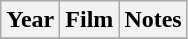<table class="wikitable sortable">
<tr>
<th>Year</th>
<th>Film</th>
<th>Notes</th>
</tr>
<tr>
</tr>
</table>
